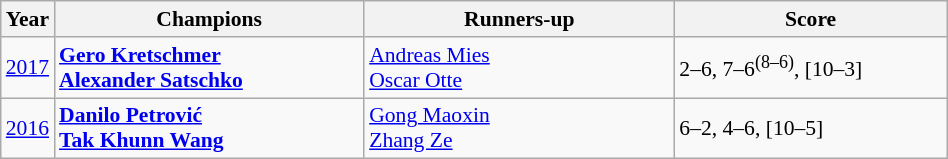<table class="wikitable" style="font-size:90%">
<tr>
<th>Year</th>
<th width="200">Champions</th>
<th width="200">Runners-up</th>
<th width="175">Score</th>
</tr>
<tr>
<td><a href='#'>2017</a></td>
<td> <strong><a href='#'>Gero Kretschmer</a></strong><br> <strong><a href='#'>Alexander Satschko</a></strong></td>
<td> <a href='#'>Andreas Mies</a><br> <a href='#'>Oscar Otte</a></td>
<td>2–6, 7–6<sup>(8–6)</sup>, [10–3]</td>
</tr>
<tr>
<td><a href='#'>2016</a></td>
<td> <strong><a href='#'>Danilo Petrović</a></strong><br> <strong><a href='#'>Tak Khunn Wang</a></strong></td>
<td> <a href='#'>Gong Maoxin</a><br> <a href='#'>Zhang Ze</a></td>
<td>6–2, 4–6, [10–5]</td>
</tr>
</table>
